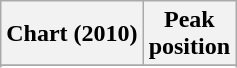<table class="wikitable sortable plainrowheaders">
<tr>
<th>Chart (2010)</th>
<th>Peak<br>position</th>
</tr>
<tr>
</tr>
<tr>
</tr>
<tr>
</tr>
</table>
